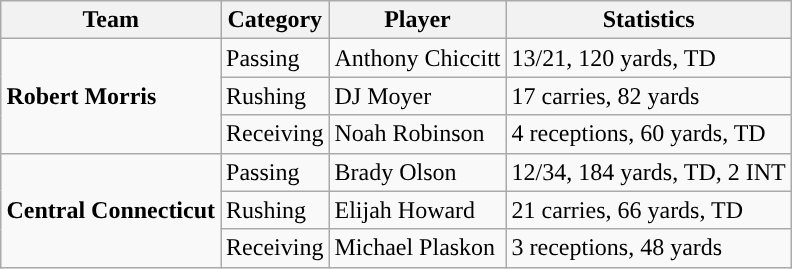<table class="wikitable" style="float: right;">
<tr>
<th>Team</th>
<th>Category</th>
<th>Player</th>
<th>Statistics</th>
</tr>
<tr>
<td rowspan=3><strong>Robert Morris</strong></td>
<td>Passing</td>
<td>Anthony Chiccitt</td>
<td>13/21, 120 yards, TD</td>
</tr>
<tr>
<td>Rushing</td>
<td>DJ Moyer</td>
<td>17 carries, 82 yards</td>
</tr>
<tr>
<td>Receiving</td>
<td>Noah Robinson</td>
<td>4 receptions, 60 yards, TD</td>
</tr>
<tr>
<td rowspan=3><strong>Central Connecticut</strong></td>
<td>Passing</td>
<td>Brady Olson</td>
<td>12/34, 184 yards, TD, 2 INT</td>
</tr>
<tr>
<td>Rushing</td>
<td>Elijah Howard</td>
<td>21 carries, 66 yards, TD</td>
</tr>
<tr>
<td>Receiving</td>
<td>Michael Plaskon</td>
<td>3 receptions, 48 yards</td>
</tr>
</table>
